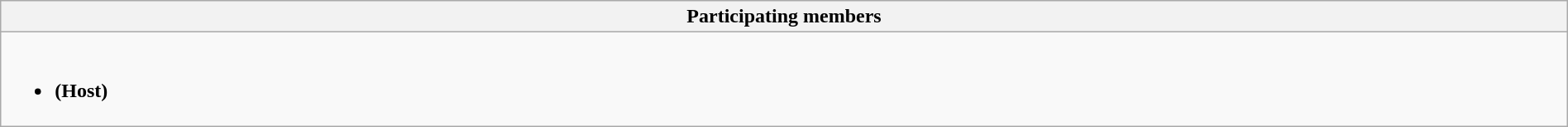<table class="wikitable collapsible" style="width:100%;">
<tr>
<th>Participating members</th>
</tr>
<tr>
<td><br><ul><li> <strong>(Host)</strong></li></ul></td>
</tr>
</table>
